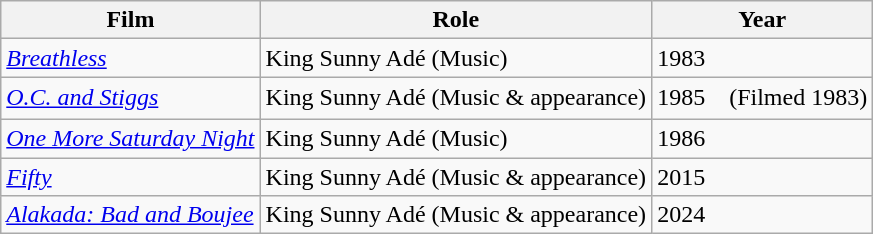<table class="wikitable">
<tr>
<th>Film</th>
<th>Role</th>
<th>Year</th>
</tr>
<tr>
<td><em><a href='#'>Breathless</a></em></td>
<td>King Sunny Adé (Music)</td>
<td>1983</td>
</tr>
<tr>
<td><em><a href='#'>O.C. and Stiggs</a></em></td>
<td>King Sunny Adé (Music & appearance)</td>
<td>1985　(Filmed 1983)</td>
</tr>
<tr>
<td><em><a href='#'>One More Saturday Night</a></em></td>
<td>King Sunny Adé (Music)</td>
<td>1986</td>
</tr>
<tr>
<td><em><a href='#'>Fifty</a></em></td>
<td>King Sunny Adé (Music & appearance)</td>
<td>2015</td>
</tr>
<tr>
<td><em><a href='#'>Alakada: Bad and Boujee</a></em></td>
<td>King Sunny Adé (Music & appearance)</td>
<td>2024</td>
</tr>
</table>
